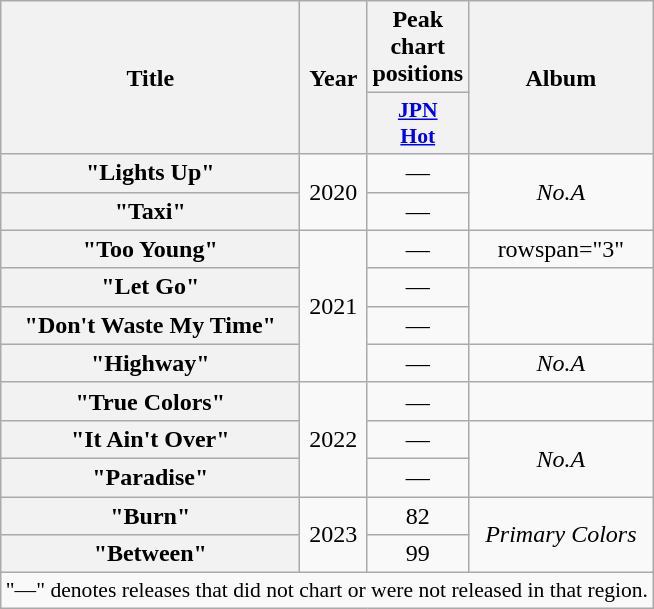<table class="wikitable plainrowheaders" style="text-align:center;">
<tr>
<th scope="col" rowspan="2" style="width:12em;">Title</th>
<th scope="col" rowspan="2">Year</th>
<th scope="col" colspan="1">Peak chart positions</th>
<th scope="col" rowspan="2">Album</th>
</tr>
<tr>
<th scope="col" style="width:3em;font-size:90%;"><a href='#'>JPN<br>Hot</a><br></th>
</tr>
<tr>
<th scope="row">"Lights Up"</th>
<td rowspan="2">2020</td>
<td>—</td>
<td rowspan="2"><em>No.A</em></td>
</tr>
<tr>
<th scope="row">"Taxi"<br></th>
<td>—</td>
</tr>
<tr>
<th scope="row">"Too Young"<br></th>
<td rowspan="4">2021</td>
<td>—</td>
<td>rowspan="3" </td>
</tr>
<tr>
<th scope="row">"Let Go"<br></th>
<td>—</td>
</tr>
<tr>
<th scope="row">"Don't Waste My Time"</th>
<td>—</td>
</tr>
<tr>
<th scope="row">"Highway"</th>
<td>—</td>
<td><em>No.A</em></td>
</tr>
<tr>
<th scope="row">"True Colors"</th>
<td rowspan="3">2022</td>
<td>—</td>
<td></td>
</tr>
<tr>
<th scope="row">"It Ain't Over"</th>
<td>—</td>
<td rowspan="2"><em>No.A</em></td>
</tr>
<tr>
<th scope="row">"Paradise"</th>
<td>—</td>
</tr>
<tr>
<th scope="row">"Burn"</th>
<td rowspan="2">2023</td>
<td>82</td>
<td rowspan="2"><em>Primary Colors</em></td>
</tr>
<tr>
<th scope="row">"Between"</th>
<td>99</td>
</tr>
<tr>
<td colspan="6" style="font-size:90%;">"—" denotes releases that did not chart or were not released in that region.</td>
</tr>
</table>
